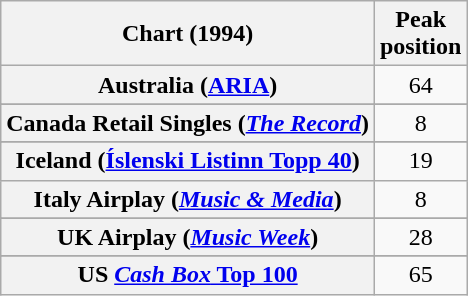<table class="wikitable sortable plainrowheaders" style="text-align:center">
<tr>
<th>Chart (1994)</th>
<th>Peak<br>position</th>
</tr>
<tr>
<th scope="row">Australia (<a href='#'>ARIA</a>)</th>
<td>64</td>
</tr>
<tr>
</tr>
<tr>
<th scope="row">Canada Retail Singles (<em><a href='#'>The Record</a></em>)</th>
<td>8</td>
</tr>
<tr>
</tr>
<tr>
</tr>
<tr>
</tr>
<tr>
<th scope="row">Iceland (<a href='#'>Íslenski Listinn Topp 40</a>)</th>
<td>19</td>
</tr>
<tr>
<th scope="row">Italy Airplay (<em><a href='#'>Music & Media</a></em>)</th>
<td>8</td>
</tr>
<tr>
</tr>
<tr>
</tr>
<tr>
</tr>
<tr>
<th scope="row">UK Airplay (<em><a href='#'>Music Week</a></em>)</th>
<td>28</td>
</tr>
<tr>
</tr>
<tr>
</tr>
<tr>
<th scope="row">US <a href='#'><em>Cash Box</em> Top 100</a></th>
<td>65</td>
</tr>
</table>
